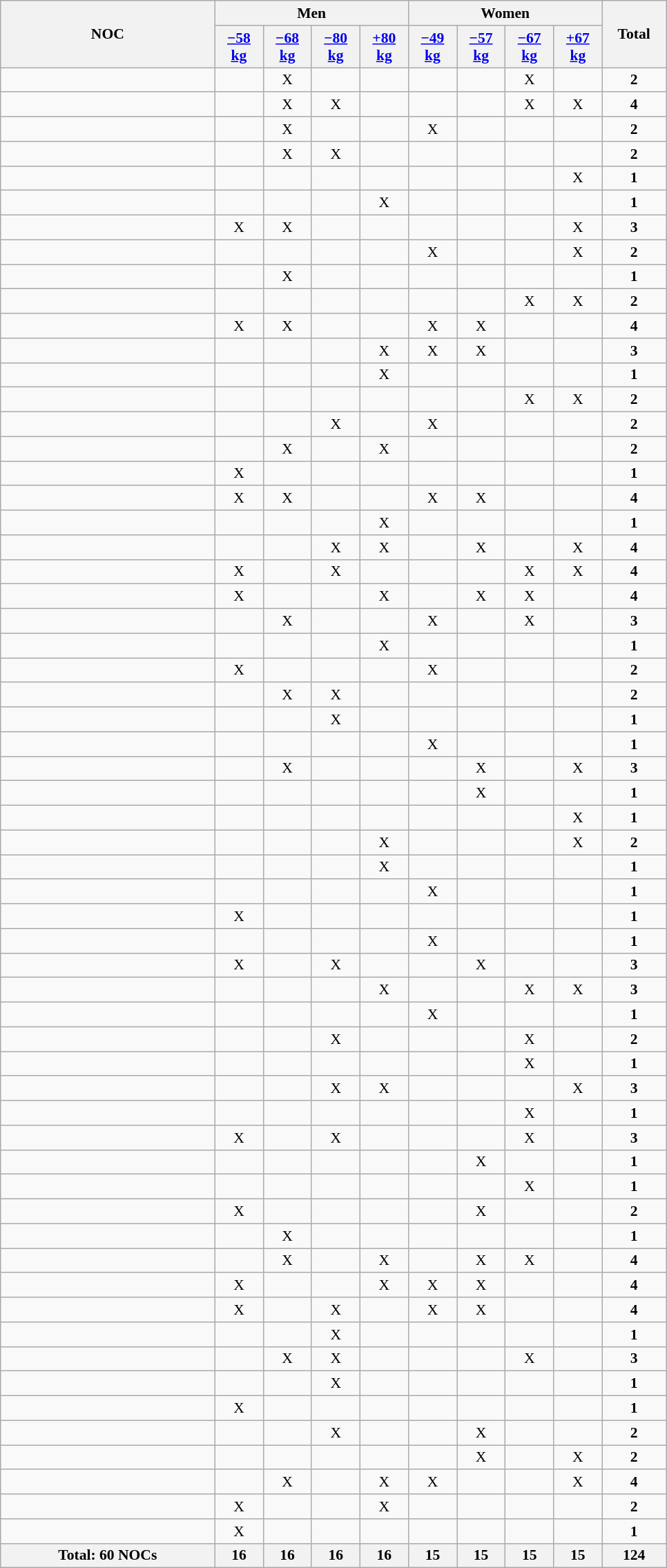<table class="wikitable" style="text-align:center; font-size:90%">
<tr>
<th rowspan="2" width=200 align="left">NOC</th>
<th colspan=4>Men</th>
<th colspan=4>Women</th>
<th width=55 rowspan="2">Total</th>
</tr>
<tr>
<th width=40><a href='#'>−58 kg</a></th>
<th width=40><a href='#'>−68 kg</a></th>
<th width=40><a href='#'>−80 kg</a></th>
<th width=40><a href='#'>+80 kg</a></th>
<th width=40><a href='#'>−49 kg</a></th>
<th width=40><a href='#'>−57 kg</a></th>
<th width=40><a href='#'>−67 kg</a></th>
<th width=40><a href='#'>+67 kg</a></th>
</tr>
<tr>
<td align=left></td>
<td></td>
<td>X</td>
<td></td>
<td></td>
<td></td>
<td></td>
<td>X</td>
<td></td>
<td><strong>2</strong></td>
</tr>
<tr>
<td align=left></td>
<td></td>
<td>X</td>
<td>X</td>
<td></td>
<td></td>
<td></td>
<td>X</td>
<td>X</td>
<td><strong>4</strong></td>
</tr>
<tr>
<td align=left></td>
<td></td>
<td>X</td>
<td></td>
<td></td>
<td>X</td>
<td></td>
<td></td>
<td></td>
<td><strong>2</strong></td>
</tr>
<tr>
<td align=left></td>
<td></td>
<td>X</td>
<td>X</td>
<td></td>
<td></td>
<td></td>
<td></td>
<td></td>
<td><strong>2</strong></td>
</tr>
<tr>
<td align=left></td>
<td></td>
<td></td>
<td></td>
<td></td>
<td></td>
<td></td>
<td></td>
<td>X</td>
<td><strong>1</strong></td>
</tr>
<tr>
<td align=left></td>
<td></td>
<td></td>
<td></td>
<td>X</td>
<td></td>
<td></td>
<td></td>
<td></td>
<td><strong>1</strong></td>
</tr>
<tr>
<td align=left></td>
<td>X</td>
<td>X</td>
<td></td>
<td></td>
<td></td>
<td></td>
<td></td>
<td>X</td>
<td><strong>3</strong></td>
</tr>
<tr>
<td align=left></td>
<td></td>
<td></td>
<td></td>
<td></td>
<td>X</td>
<td></td>
<td></td>
<td>X</td>
<td><strong>2</strong></td>
</tr>
<tr>
<td align=left></td>
<td></td>
<td>X</td>
<td></td>
<td></td>
<td></td>
<td></td>
<td></td>
<td></td>
<td><strong>1</strong></td>
</tr>
<tr>
<td align=left></td>
<td></td>
<td></td>
<td></td>
<td></td>
<td></td>
<td></td>
<td>X</td>
<td>X</td>
<td><strong>2</strong></td>
</tr>
<tr>
<td align=left></td>
<td>X</td>
<td>X</td>
<td></td>
<td></td>
<td>X</td>
<td>X</td>
<td></td>
<td></td>
<td><strong>4</strong></td>
</tr>
<tr>
<td align=left></td>
<td></td>
<td></td>
<td></td>
<td>X</td>
<td>X</td>
<td>X</td>
<td></td>
<td></td>
<td><strong>3</strong></td>
</tr>
<tr>
<td align=left></td>
<td></td>
<td></td>
<td></td>
<td>X</td>
<td></td>
<td></td>
<td></td>
<td></td>
<td><strong>1</strong></td>
</tr>
<tr>
<td align=left></td>
<td></td>
<td></td>
<td></td>
<td></td>
<td></td>
<td></td>
<td>X</td>
<td>X</td>
<td><strong>2</strong></td>
</tr>
<tr>
<td align=left></td>
<td></td>
<td></td>
<td>X</td>
<td></td>
<td>X</td>
<td></td>
<td></td>
<td></td>
<td><strong>2</strong></td>
</tr>
<tr>
<td align=left></td>
<td></td>
<td>X</td>
<td></td>
<td>X</td>
<td></td>
<td></td>
<td></td>
<td></td>
<td><strong>2</strong></td>
</tr>
<tr>
<td align=left></td>
<td>X</td>
<td></td>
<td></td>
<td></td>
<td></td>
<td></td>
<td></td>
<td></td>
<td><strong>1</strong></td>
</tr>
<tr>
<td align=left></td>
<td>X</td>
<td>X</td>
<td></td>
<td></td>
<td>X</td>
<td>X</td>
<td></td>
<td></td>
<td><strong>4</strong></td>
</tr>
<tr>
<td align=left></td>
<td></td>
<td></td>
<td></td>
<td>X</td>
<td></td>
<td></td>
<td></td>
<td></td>
<td><strong>1</strong></td>
</tr>
<tr>
<td align=left></td>
<td></td>
<td></td>
<td>X</td>
<td>X</td>
<td></td>
<td>X</td>
<td></td>
<td>X</td>
<td><strong>4</strong></td>
</tr>
<tr>
<td align=left></td>
<td>X</td>
<td></td>
<td>X</td>
<td></td>
<td></td>
<td></td>
<td>X</td>
<td>X</td>
<td><strong>4</strong></td>
</tr>
<tr>
<td align=left></td>
<td>X</td>
<td></td>
<td></td>
<td>X</td>
<td></td>
<td>X</td>
<td>X</td>
<td></td>
<td><strong>4</strong></td>
</tr>
<tr>
<td align=left></td>
<td></td>
<td>X</td>
<td></td>
<td></td>
<td>X</td>
<td></td>
<td>X</td>
<td></td>
<td><strong>3</strong></td>
</tr>
<tr>
<td align=left></td>
<td></td>
<td></td>
<td></td>
<td>X</td>
<td></td>
<td></td>
<td></td>
<td></td>
<td><strong>1</strong></td>
</tr>
<tr>
<td align=left></td>
<td>X</td>
<td></td>
<td></td>
<td></td>
<td>X</td>
<td></td>
<td></td>
<td></td>
<td><strong>2</strong></td>
</tr>
<tr>
<td align=left></td>
<td></td>
<td>X</td>
<td>X</td>
<td></td>
<td></td>
<td></td>
<td></td>
<td></td>
<td><strong>2</strong></td>
</tr>
<tr>
<td align=left></td>
<td></td>
<td></td>
<td>X</td>
<td></td>
<td></td>
<td></td>
<td></td>
<td></td>
<td><strong>1</strong></td>
</tr>
<tr>
<td align=left></td>
<td></td>
<td></td>
<td></td>
<td></td>
<td>X</td>
<td></td>
<td></td>
<td></td>
<td><strong>1</strong></td>
</tr>
<tr>
<td align=left></td>
<td></td>
<td>X</td>
<td></td>
<td></td>
<td></td>
<td>X</td>
<td></td>
<td>X</td>
<td><strong>3</strong></td>
</tr>
<tr>
<td align=left></td>
<td></td>
<td></td>
<td></td>
<td></td>
<td></td>
<td>X</td>
<td></td>
<td></td>
<td><strong>1</strong></td>
</tr>
<tr>
<td align=left></td>
<td></td>
<td></td>
<td></td>
<td></td>
<td></td>
<td></td>
<td></td>
<td>X</td>
<td><strong>1</strong></td>
</tr>
<tr>
<td align=left></td>
<td></td>
<td></td>
<td></td>
<td>X</td>
<td></td>
<td></td>
<td></td>
<td>X</td>
<td><strong>2</strong></td>
</tr>
<tr>
<td align=left></td>
<td></td>
<td></td>
<td></td>
<td>X</td>
<td></td>
<td></td>
<td></td>
<td></td>
<td><strong>1</strong></td>
</tr>
<tr>
<td align=left></td>
<td></td>
<td></td>
<td></td>
<td></td>
<td>X</td>
<td></td>
<td></td>
<td></td>
<td><strong>1</strong></td>
</tr>
<tr>
<td align=left></td>
<td>X</td>
<td></td>
<td></td>
<td></td>
<td></td>
<td></td>
<td></td>
<td></td>
<td><strong>1</strong></td>
</tr>
<tr>
<td align=left></td>
<td></td>
<td></td>
<td></td>
<td></td>
<td>X</td>
<td></td>
<td></td>
<td></td>
<td><strong>1</strong></td>
</tr>
<tr>
<td align=left></td>
<td>X</td>
<td></td>
<td>X</td>
<td></td>
<td></td>
<td>X</td>
<td></td>
<td></td>
<td><strong>3</strong></td>
</tr>
<tr>
<td align=left></td>
<td></td>
<td></td>
<td></td>
<td>X</td>
<td></td>
<td></td>
<td>X</td>
<td>X</td>
<td><strong>3</strong></td>
</tr>
<tr>
<td align=left></td>
<td></td>
<td></td>
<td></td>
<td></td>
<td>X</td>
<td></td>
<td></td>
<td></td>
<td><strong>1</strong></td>
</tr>
<tr>
<td align=left></td>
<td></td>
<td></td>
<td>X</td>
<td></td>
<td></td>
<td></td>
<td>X</td>
<td></td>
<td><strong>2</strong></td>
</tr>
<tr>
<td align=left></td>
<td></td>
<td></td>
<td></td>
<td></td>
<td></td>
<td></td>
<td>X</td>
<td></td>
<td><strong>1</strong></td>
</tr>
<tr>
<td align=left></td>
<td></td>
<td></td>
<td>X</td>
<td>X</td>
<td></td>
<td></td>
<td></td>
<td>X</td>
<td><strong>3</strong></td>
</tr>
<tr>
<td align=left></td>
<td></td>
<td></td>
<td></td>
<td></td>
<td></td>
<td></td>
<td>X</td>
<td></td>
<td><strong>1</strong></td>
</tr>
<tr>
<td align=left></td>
<td>X</td>
<td></td>
<td>X</td>
<td></td>
<td></td>
<td></td>
<td>X</td>
<td></td>
<td><strong>3</strong></td>
</tr>
<tr>
<td align=left></td>
<td></td>
<td></td>
<td></td>
<td></td>
<td></td>
<td>X</td>
<td></td>
<td></td>
<td><strong>1</strong></td>
</tr>
<tr>
<td align=left></td>
<td></td>
<td></td>
<td></td>
<td></td>
<td></td>
<td></td>
<td>X</td>
<td></td>
<td><strong>1</strong></td>
</tr>
<tr>
<td align=left></td>
<td>X</td>
<td></td>
<td></td>
<td></td>
<td></td>
<td>X</td>
<td></td>
<td></td>
<td><strong>2</strong></td>
</tr>
<tr>
<td align=left></td>
<td></td>
<td>X</td>
<td></td>
<td></td>
<td></td>
<td></td>
<td></td>
<td></td>
<td><strong>1</strong></td>
</tr>
<tr>
<td align=left></td>
<td></td>
<td>X</td>
<td></td>
<td>X</td>
<td></td>
<td>X</td>
<td>X</td>
<td></td>
<td><strong>4</strong></td>
</tr>
<tr>
<td align=left></td>
<td>X</td>
<td></td>
<td></td>
<td>X</td>
<td>X</td>
<td>X</td>
<td></td>
<td></td>
<td><strong>4</strong></td>
</tr>
<tr>
<td align=left></td>
<td>X</td>
<td></td>
<td>X</td>
<td></td>
<td>X</td>
<td>X</td>
<td></td>
<td></td>
<td><strong>4</strong></td>
</tr>
<tr>
<td align=left></td>
<td></td>
<td></td>
<td>X</td>
<td></td>
<td></td>
<td></td>
<td></td>
<td></td>
<td><strong>1</strong></td>
</tr>
<tr>
<td align=left></td>
<td></td>
<td>X</td>
<td>X</td>
<td></td>
<td></td>
<td></td>
<td>X</td>
<td></td>
<td><strong>3</strong></td>
</tr>
<tr>
<td align=left></td>
<td></td>
<td></td>
<td>X</td>
<td></td>
<td></td>
<td></td>
<td></td>
<td></td>
<td><strong>1</strong></td>
</tr>
<tr>
<td align=left></td>
<td>X</td>
<td></td>
<td></td>
<td></td>
<td></td>
<td></td>
<td></td>
<td></td>
<td><strong>1</strong></td>
</tr>
<tr>
<td align=left></td>
<td></td>
<td></td>
<td>X</td>
<td></td>
<td></td>
<td>X</td>
<td></td>
<td></td>
<td><strong>2</strong></td>
</tr>
<tr>
<td align=left></td>
<td></td>
<td></td>
<td></td>
<td></td>
<td></td>
<td>X</td>
<td></td>
<td>X</td>
<td><strong>2</strong></td>
</tr>
<tr>
<td align=left></td>
<td></td>
<td>X</td>
<td></td>
<td>X</td>
<td>X</td>
<td></td>
<td></td>
<td>X</td>
<td><strong>4</strong></td>
</tr>
<tr>
<td align=left></td>
<td>X</td>
<td></td>
<td></td>
<td>X</td>
<td></td>
<td></td>
<td></td>
<td></td>
<td><strong>2</strong></td>
</tr>
<tr>
<td align=left></td>
<td>X</td>
<td></td>
<td></td>
<td></td>
<td></td>
<td></td>
<td></td>
<td></td>
<td><strong>1</strong></td>
</tr>
<tr>
<th>Total: 60 NOCs</th>
<th>16</th>
<th>16</th>
<th>16</th>
<th>16</th>
<th>15</th>
<th>15</th>
<th>15</th>
<th>15</th>
<th>124</th>
</tr>
</table>
